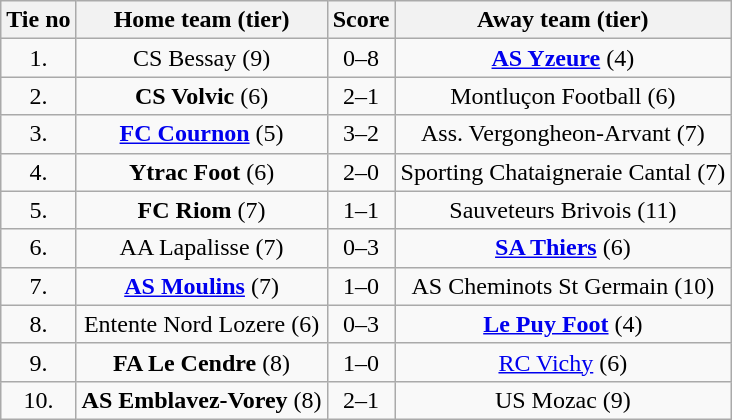<table class="wikitable" style="text-align: center">
<tr>
<th>Tie no</th>
<th>Home team (tier)</th>
<th>Score</th>
<th>Away team (tier)</th>
</tr>
<tr>
<td>1.</td>
<td>CS Bessay (9)</td>
<td>0–8</td>
<td><strong><a href='#'>AS Yzeure</a></strong> (4)</td>
</tr>
<tr>
<td>2.</td>
<td><strong>CS Volvic</strong> (6)</td>
<td>2–1</td>
<td>Montluçon Football (6)</td>
</tr>
<tr>
<td>3.</td>
<td><strong><a href='#'>FC Cournon</a></strong> (5)</td>
<td>3–2</td>
<td>Ass. Vergongheon-Arvant (7)</td>
</tr>
<tr>
<td>4.</td>
<td><strong>Ytrac Foot</strong> (6)</td>
<td>2–0</td>
<td>Sporting Chataigneraie Cantal (7)</td>
</tr>
<tr>
<td>5.</td>
<td><strong>FC Riom</strong> (7)</td>
<td>1–1 </td>
<td>Sauveteurs Brivois (11)</td>
</tr>
<tr>
<td>6.</td>
<td>AA Lapalisse (7)</td>
<td>0–3</td>
<td><strong><a href='#'>SA Thiers</a></strong> (6)</td>
</tr>
<tr>
<td>7.</td>
<td><strong><a href='#'>AS Moulins</a></strong> (7)</td>
<td>1–0</td>
<td>AS Cheminots St Germain (10)</td>
</tr>
<tr>
<td>8.</td>
<td>Entente Nord Lozere (6)</td>
<td>0–3</td>
<td><strong><a href='#'>Le Puy Foot</a></strong> (4)</td>
</tr>
<tr>
<td>9.</td>
<td><strong>FA Le Cendre</strong> (8)</td>
<td>1–0</td>
<td><a href='#'>RC Vichy</a> (6)</td>
</tr>
<tr>
<td>10.</td>
<td><strong>AS Emblavez-Vorey</strong> (8)</td>
<td>2–1</td>
<td>US Mozac (9)</td>
</tr>
</table>
